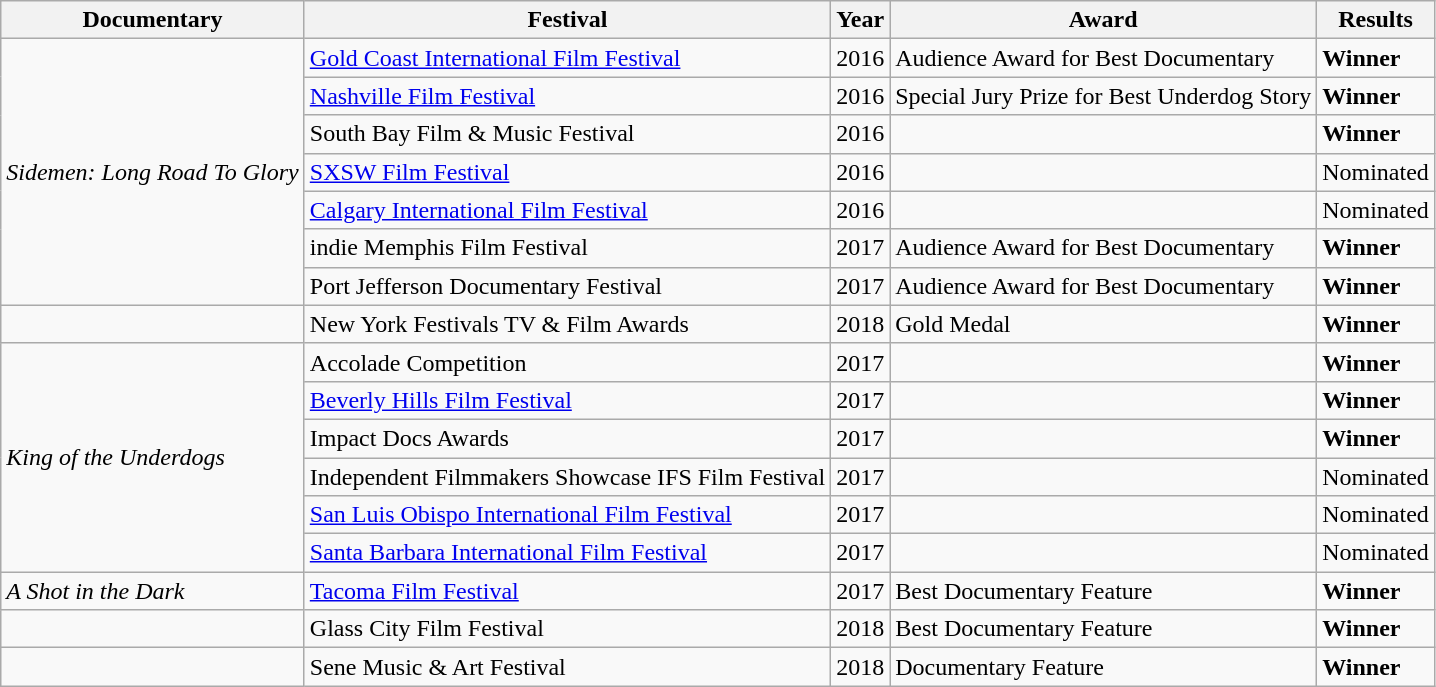<table class="wikitable">
<tr>
<th>Documentary</th>
<th>Festival</th>
<th>Year</th>
<th>Award</th>
<th>Results</th>
</tr>
<tr>
<td rowspan="7"><em>Sidemen: Long Road To Glory</em></td>
<td><a href='#'>Gold Coast International Film Festival</a></td>
<td>2016</td>
<td>Audience Award for Best Documentary</td>
<td><strong>Winner</strong></td>
</tr>
<tr>
<td><a href='#'>Nashville Film Festival</a></td>
<td>2016</td>
<td>Special Jury Prize for Best Underdog Story</td>
<td><strong>Winner</strong></td>
</tr>
<tr>
<td>South Bay Film & Music Festival</td>
<td>2016</td>
<td></td>
<td><strong>Winner</strong></td>
</tr>
<tr>
<td><a href='#'>SXSW Film Festival</a></td>
<td>2016</td>
<td></td>
<td>Nominated</td>
</tr>
<tr>
<td><a href='#'>Calgary International Film Festival</a></td>
<td>2016</td>
<td></td>
<td>Nominated</td>
</tr>
<tr>
<td>indie Memphis Film Festival</td>
<td>2017</td>
<td>Audience Award for Best Documentary</td>
<td><strong>Winner</strong></td>
</tr>
<tr>
<td>Port Jefferson Documentary Festival</td>
<td>2017</td>
<td>Audience Award for Best Documentary</td>
<td><strong>Winner</strong></td>
</tr>
<tr>
<td></td>
<td>New York Festivals TV & Film Awards</td>
<td>2018</td>
<td>Gold Medal</td>
<td><strong>Winner</strong></td>
</tr>
<tr>
<td rowspan="6"><em>King of the Underdogs</em></td>
<td>Accolade Competition</td>
<td>2017</td>
<td></td>
<td><strong>Winner</strong></td>
</tr>
<tr>
<td><a href='#'>Beverly Hills Film Festival</a></td>
<td>2017</td>
<td></td>
<td><strong>Winner</strong></td>
</tr>
<tr>
<td>Impact Docs Awards</td>
<td>2017</td>
<td></td>
<td><strong>Winner</strong></td>
</tr>
<tr>
<td>Independent Filmmakers Showcase IFS Film Festival</td>
<td>2017</td>
<td></td>
<td>Nominated</td>
</tr>
<tr>
<td><a href='#'>San Luis Obispo International Film Festival</a></td>
<td>2017</td>
<td></td>
<td>Nominated</td>
</tr>
<tr>
<td><a href='#'>Santa Barbara International Film Festival</a></td>
<td>2017</td>
<td></td>
<td>Nominated</td>
</tr>
<tr>
<td><em>A Shot in the Dark</em></td>
<td><a href='#'>Tacoma Film Festival</a></td>
<td>2017</td>
<td>Best Documentary Feature</td>
<td><strong>Winner</strong></td>
</tr>
<tr>
<td></td>
<td>Glass City Film Festival</td>
<td>2018</td>
<td>Best Documentary Feature</td>
<td><strong>Winner</strong></td>
</tr>
<tr>
<td></td>
<td>Sene Music & Art Festival</td>
<td>2018</td>
<td>Documentary Feature</td>
<td><strong>Winner</strong></td>
</tr>
</table>
